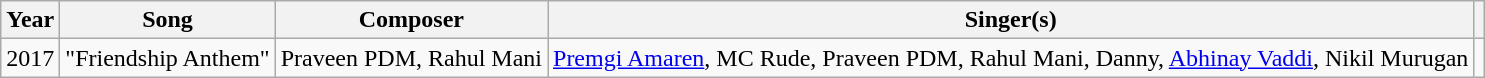<table class="wikitable sortable">
<tr>
<th scope="col">Year</th>
<th scope="col">Song</th>
<th scope="col">Composer</th>
<th scope="col">Singer(s)</th>
<th class="unsortable" scope="col"></th>
</tr>
<tr>
<td>2017</td>
<td>"Friendship Anthem"</td>
<td>Praveen PDM, Rahul Mani</td>
<td><a href='#'>Premgi Amaren</a>, MC Rude, Praveen PDM, Rahul Mani, Danny, <a href='#'>Abhinay Vaddi</a>, Nikil Murugan</td>
<td></td>
</tr>
</table>
